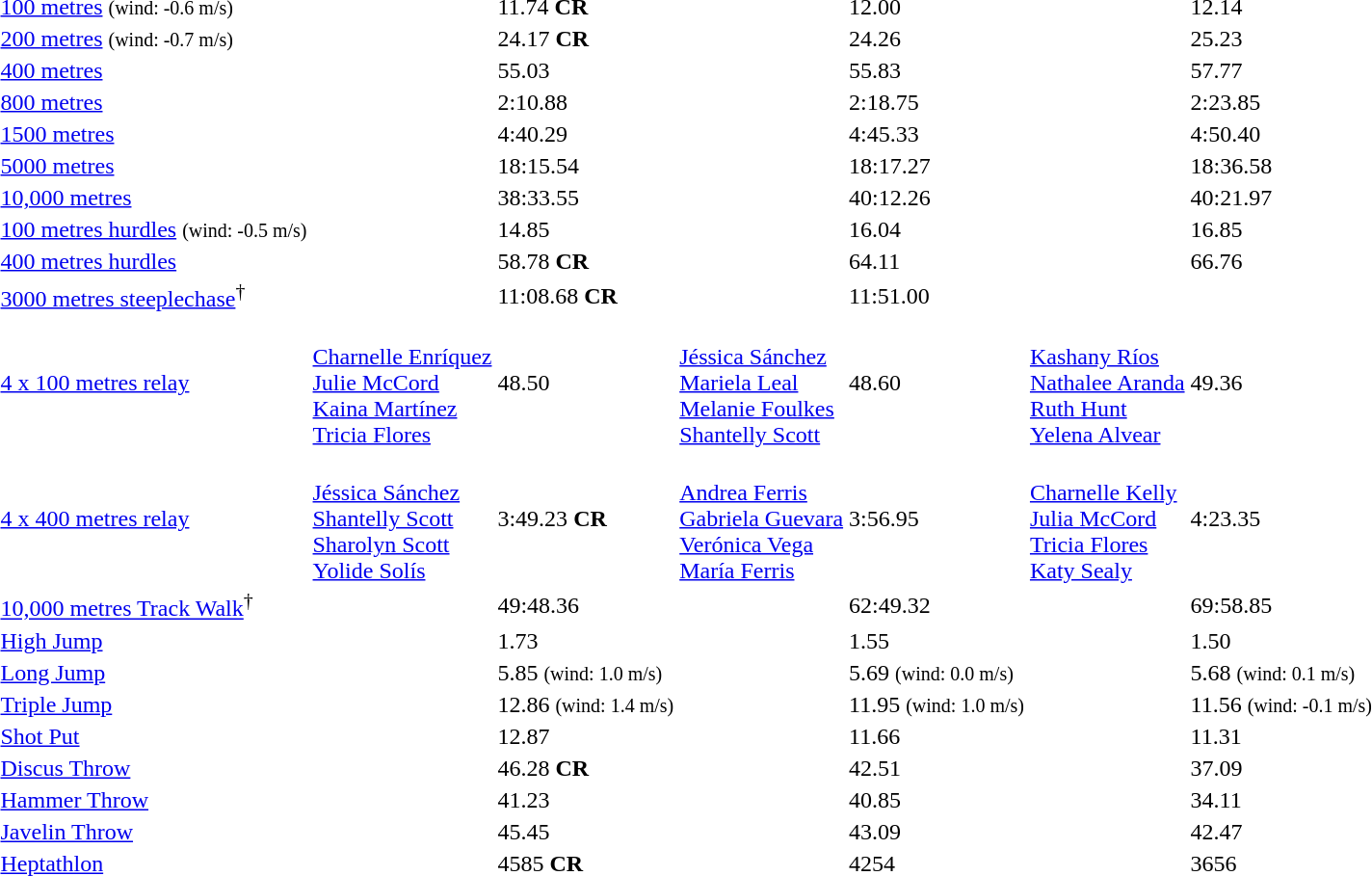<table>
<tr>
<td><a href='#'>100 metres</a> <small>(wind: -0.6 m/s)</small></td>
<td></td>
<td>11.74 <strong>CR</strong></td>
<td></td>
<td>12.00</td>
<td></td>
<td>12.14</td>
</tr>
<tr>
<td><a href='#'>200 metres</a> <small>(wind: -0.7 m/s)</small></td>
<td></td>
<td>24.17 <strong>CR</strong></td>
<td></td>
<td>24.26</td>
<td></td>
<td>25.23</td>
</tr>
<tr>
<td><a href='#'>400 metres</a></td>
<td></td>
<td>55.03</td>
<td></td>
<td>55.83</td>
<td></td>
<td>57.77</td>
</tr>
<tr>
<td><a href='#'>800 metres</a></td>
<td></td>
<td>2:10.88</td>
<td></td>
<td>2:18.75</td>
<td></td>
<td>2:23.85</td>
</tr>
<tr>
<td><a href='#'>1500 metres</a></td>
<td></td>
<td>4:40.29</td>
<td></td>
<td>4:45.33</td>
<td></td>
<td>4:50.40</td>
</tr>
<tr>
<td><a href='#'>5000 metres</a></td>
<td></td>
<td>18:15.54</td>
<td></td>
<td>18:17.27</td>
<td></td>
<td>18:36.58</td>
</tr>
<tr>
<td><a href='#'>10,000 metres</a></td>
<td></td>
<td>38:33.55</td>
<td></td>
<td>40:12.26</td>
<td></td>
<td>40:21.97</td>
</tr>
<tr>
<td><a href='#'>100 metres hurdles</a> <small>(wind: -0.5 m/s)</small></td>
<td></td>
<td>14.85</td>
<td></td>
<td>16.04</td>
<td></td>
<td>16.85</td>
</tr>
<tr>
<td><a href='#'>400 metres hurdles</a></td>
<td></td>
<td>58.78 <strong>CR</strong></td>
<td></td>
<td>64.11</td>
<td></td>
<td>66.76</td>
</tr>
<tr>
<td><a href='#'>3000 metres steeplechase</a><sup>†</sup></td>
<td></td>
<td>11:08.68 <strong>CR</strong></td>
<td></td>
<td>11:51.00</td>
<td></td>
<td></td>
</tr>
<tr>
<td><a href='#'>4 x 100 metres relay</a></td>
<td> <br> <a href='#'>Charnelle Enríquez</a> <br> <a href='#'>Julie McCord</a> <br> <a href='#'>Kaina Martínez</a> <br> <a href='#'>Tricia Flores</a></td>
<td>48.50</td>
<td> <br> <a href='#'>Jéssica Sánchez</a> <br> <a href='#'>Mariela Leal</a> <br> <a href='#'>Melanie Foulkes</a> <br> <a href='#'>Shantelly Scott</a></td>
<td>48.60</td>
<td> <br> <a href='#'>Kashany Ríos</a> <br> <a href='#'>Nathalee Aranda</a> <br> <a href='#'>Ruth Hunt</a> <br> <a href='#'>Yelena Alvear</a></td>
<td>49.36</td>
</tr>
<tr>
<td><a href='#'>4 x 400 metres relay</a></td>
<td> <br> <a href='#'>Jéssica Sánchez</a> <br> <a href='#'>Shantelly Scott</a> <br> <a href='#'>Sharolyn Scott</a> <br> <a href='#'>Yolide Solís</a></td>
<td>3:49.23 <strong>CR</strong></td>
<td> <br> <a href='#'>Andrea Ferris</a> <br> <a href='#'>Gabriela Guevara</a> <br> <a href='#'>Verónica Vega</a> <br> <a href='#'>María Ferris</a></td>
<td>3:56.95</td>
<td> <br> <a href='#'>Charnelle Kelly</a> <br> <a href='#'>Julia McCord</a> <br> <a href='#'>Tricia Flores</a> <br> <a href='#'>Katy Sealy</a></td>
<td>4:23.35</td>
</tr>
<tr>
<td><a href='#'>10,000 metres Track Walk</a><sup>†</sup></td>
<td></td>
<td>49:48.36</td>
<td></td>
<td>62:49.32</td>
<td></td>
<td>69:58.85</td>
</tr>
<tr>
<td><a href='#'>High Jump</a></td>
<td></td>
<td>1.73</td>
<td></td>
<td>1.55</td>
<td></td>
<td>1.50</td>
</tr>
<tr>
<td><a href='#'>Long Jump</a></td>
<td></td>
<td>5.85 <small>(wind: 1.0 m/s)</small></td>
<td></td>
<td>5.69 <small>(wind: 0.0 m/s)</small></td>
<td></td>
<td>5.68 <small>(wind: 0.1 m/s)</small></td>
</tr>
<tr>
<td><a href='#'>Triple Jump</a></td>
<td></td>
<td>12.86 <small>(wind: 1.4 m/s)</small></td>
<td></td>
<td>11.95 <small>(wind: 1.0 m/s)</small></td>
<td></td>
<td>11.56 <small>(wind: -0.1 m/s)</small></td>
</tr>
<tr>
<td><a href='#'>Shot Put</a></td>
<td></td>
<td>12.87</td>
<td></td>
<td>11.66</td>
<td></td>
<td>11.31</td>
</tr>
<tr>
<td><a href='#'>Discus Throw</a></td>
<td></td>
<td>46.28 <strong>CR</strong></td>
<td></td>
<td>42.51</td>
<td></td>
<td>37.09</td>
</tr>
<tr>
<td><a href='#'>Hammer Throw</a></td>
<td></td>
<td>41.23</td>
<td></td>
<td>40.85</td>
<td></td>
<td>34.11</td>
</tr>
<tr>
<td><a href='#'>Javelin Throw</a></td>
<td></td>
<td>45.45</td>
<td></td>
<td>43.09</td>
<td></td>
<td>42.47</td>
</tr>
<tr>
<td><a href='#'>Heptathlon</a></td>
<td></td>
<td>4585 <strong>CR</strong></td>
<td></td>
<td>4254</td>
<td></td>
<td>3656</td>
</tr>
</table>
